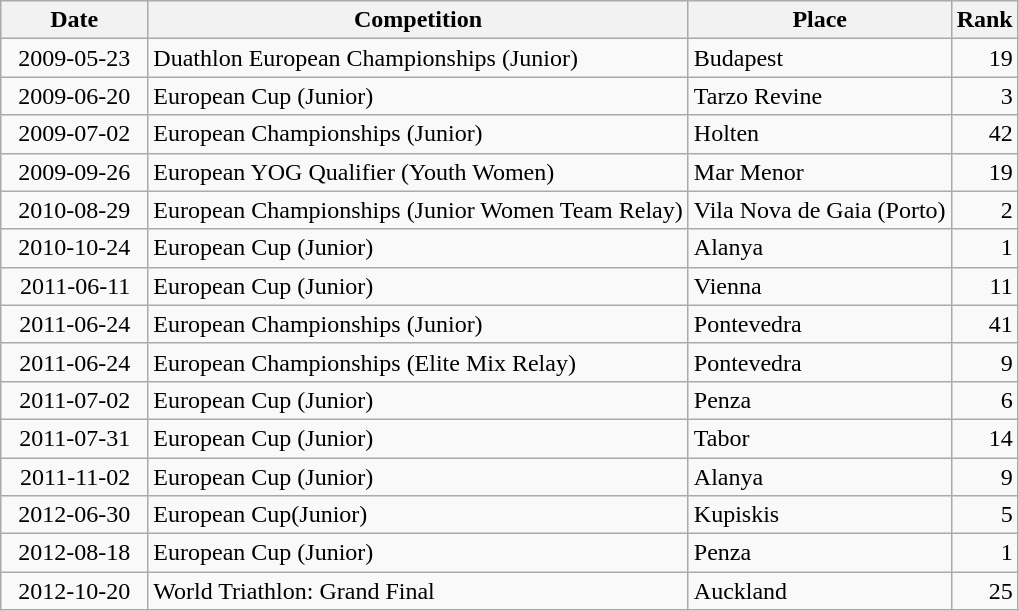<table class="wikitable sortable">
<tr>
<th>Date</th>
<th>Competition</th>
<th>Place</th>
<th>Rank</th>
</tr>
<tr>
<td style="text-align:right">  2009-05-23  </td>
<td>Duathlon European Championships (Junior)</td>
<td>Budapest</td>
<td style="text-align:right">19</td>
</tr>
<tr>
<td style="text-align:right">  2009-06-20  </td>
<td>European Cup (Junior)</td>
<td>Tarzo Revine</td>
<td style="text-align:right">3</td>
</tr>
<tr>
<td style="text-align:right">  2009-07-02  </td>
<td>European Championships (Junior)</td>
<td>Holten</td>
<td style="text-align:right">42</td>
</tr>
<tr>
<td style="text-align:right">  2009-09-26  </td>
<td>European YOG Qualifier (Youth Women)</td>
<td>Mar Menor</td>
<td style="text-align:right">19</td>
</tr>
<tr>
<td style="text-align:right">  2010-08-29  </td>
<td>European Championships (Junior Women Team Relay)</td>
<td>Vila Nova de Gaia (Porto)</td>
<td style="text-align:right">2</td>
</tr>
<tr>
<td style="text-align:right">  2010-10-24  </td>
<td>European Cup (Junior)</td>
<td>Alanya</td>
<td style="text-align:right">1</td>
</tr>
<tr>
<td style="text-align:right">  2011-06-11  </td>
<td>European Cup (Junior)</td>
<td>Vienna</td>
<td style="text-align:right">11</td>
</tr>
<tr>
<td style="text-align:right">  2011-06-24  </td>
<td>European Championships (Junior)</td>
<td>Pontevedra</td>
<td style="text-align:right">41</td>
</tr>
<tr>
<td style="text-align:right">  2011-06-24  </td>
<td>European Championships (Elite Mix Relay)</td>
<td>Pontevedra</td>
<td style="text-align:right">9</td>
</tr>
<tr>
<td style="text-align:right">  2011-07-02  </td>
<td>European Cup (Junior)</td>
<td>Penza</td>
<td style="text-align:right">6</td>
</tr>
<tr>
<td style="text-align:right">  2011-07-31  </td>
<td>European Cup (Junior)</td>
<td>Tabor</td>
<td style="text-align:right">14</td>
</tr>
<tr>
<td style="text-align:right">  2011-11-02  </td>
<td>European Cup (Junior)</td>
<td>Alanya</td>
<td style="text-align:right">9</td>
</tr>
<tr>
<td style="text-align:right">  2012-06-30  </td>
<td>European Cup(Junior)</td>
<td>Kupiskis</td>
<td style="text-align:right">5</td>
</tr>
<tr>
<td style="text-align:right">  2012-08-18  </td>
<td>European Cup (Junior)</td>
<td>Penza</td>
<td style="text-align:right">1</td>
</tr>
<tr>
<td style="text-align:right">  2012-10-20  </td>
<td>World Triathlon: Grand Final</td>
<td>Auckland</td>
<td style="text-align:right">25</td>
</tr>
</table>
